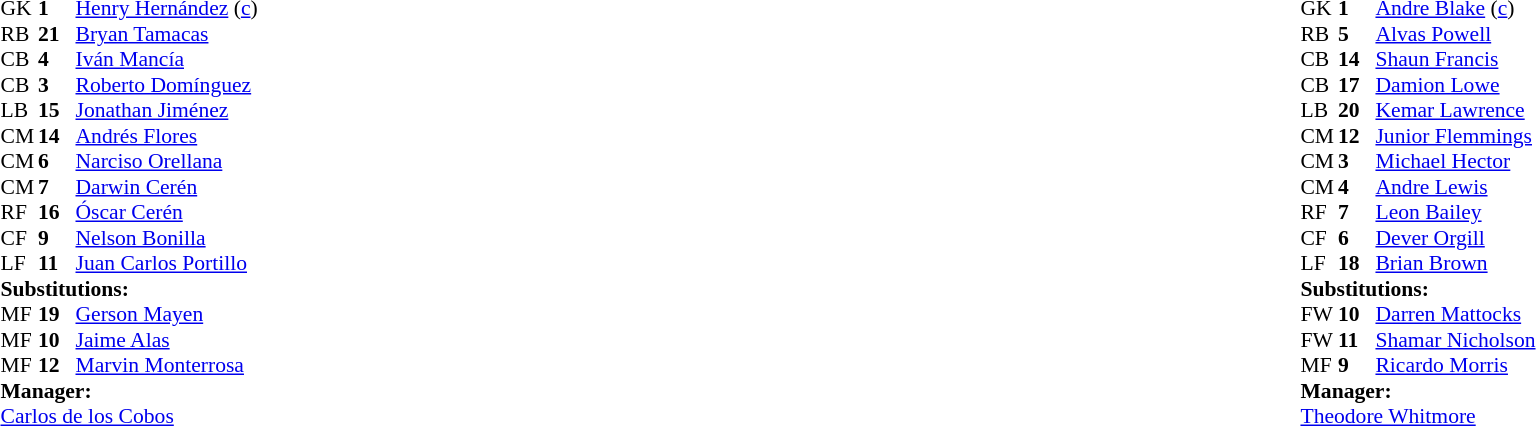<table width="100%">
<tr>
<td valign="top" width="40%"><br><table style="font-size:90%" cellspacing="0" cellpadding="0">
<tr>
<th width=25></th>
<th width=25></th>
</tr>
<tr>
<td>GK</td>
<td><strong>1</strong></td>
<td><a href='#'>Henry Hernández</a> (<a href='#'>c</a>)</td>
</tr>
<tr>
<td>RB</td>
<td><strong>21</strong></td>
<td><a href='#'>Bryan Tamacas</a></td>
</tr>
<tr>
<td>CB</td>
<td><strong>4</strong></td>
<td><a href='#'>Iván Mancía</a></td>
</tr>
<tr>
<td>CB</td>
<td><strong>3</strong></td>
<td><a href='#'>Roberto Domínguez</a></td>
<td></td>
</tr>
<tr>
<td>LB</td>
<td><strong>15</strong></td>
<td><a href='#'>Jonathan Jiménez</a></td>
<td></td>
</tr>
<tr>
<td>CM</td>
<td><strong>14</strong></td>
<td><a href='#'>Andrés Flores</a></td>
<td></td>
<td></td>
</tr>
<tr>
<td>CM</td>
<td><strong>6</strong></td>
<td><a href='#'>Narciso Orellana</a></td>
<td></td>
<td></td>
</tr>
<tr>
<td>CM</td>
<td><strong>7</strong></td>
<td><a href='#'>Darwin Cerén</a></td>
<td></td>
</tr>
<tr>
<td>RF</td>
<td><strong>16</strong></td>
<td><a href='#'>Óscar Cerén</a></td>
</tr>
<tr>
<td>CF</td>
<td><strong>9</strong></td>
<td><a href='#'>Nelson Bonilla</a></td>
</tr>
<tr>
<td>LF</td>
<td><strong>11</strong></td>
<td><a href='#'>Juan Carlos Portillo</a></td>
<td></td>
<td></td>
</tr>
<tr>
<td colspan=3><strong>Substitutions:</strong></td>
</tr>
<tr>
<td>MF</td>
<td><strong>19</strong></td>
<td><a href='#'>Gerson Mayen</a></td>
<td></td>
<td></td>
</tr>
<tr>
<td>MF</td>
<td><strong>10</strong></td>
<td><a href='#'>Jaime Alas</a></td>
<td></td>
<td></td>
</tr>
<tr>
<td>MF</td>
<td><strong>12</strong></td>
<td><a href='#'>Marvin Monterrosa</a></td>
<td></td>
<td></td>
</tr>
<tr>
<td colspan=3><strong>Manager:</strong></td>
</tr>
<tr>
<td colspan=3> <a href='#'>Carlos de los Cobos</a></td>
</tr>
</table>
</td>
<td valign="top"></td>
<td valign="top" width="50%"><br><table style="font-size:90%; margin:auto" cellspacing="0" cellpadding="0">
<tr>
<th width=25></th>
<th width=25></th>
</tr>
<tr>
<td>GK</td>
<td><strong>1</strong></td>
<td><a href='#'>Andre Blake</a> (<a href='#'>c</a>)</td>
</tr>
<tr>
<td>RB</td>
<td><strong>5</strong></td>
<td><a href='#'>Alvas Powell</a></td>
</tr>
<tr>
<td>CB</td>
<td><strong>14</strong></td>
<td><a href='#'>Shaun Francis</a></td>
</tr>
<tr>
<td>CB</td>
<td><strong>17</strong></td>
<td><a href='#'>Damion Lowe</a></td>
<td></td>
</tr>
<tr>
<td>LB</td>
<td><strong>20</strong></td>
<td><a href='#'>Kemar Lawrence</a></td>
</tr>
<tr>
<td>CM</td>
<td><strong>12</strong></td>
<td><a href='#'>Junior Flemmings</a></td>
<td></td>
<td></td>
</tr>
<tr>
<td>CM</td>
<td><strong>3</strong></td>
<td><a href='#'>Michael Hector</a></td>
</tr>
<tr>
<td>CM</td>
<td><strong>4</strong></td>
<td><a href='#'>Andre Lewis</a></td>
</tr>
<tr>
<td>RF</td>
<td><strong>7</strong></td>
<td><a href='#'>Leon Bailey</a></td>
</tr>
<tr>
<td>CF</td>
<td><strong>6</strong></td>
<td><a href='#'>Dever Orgill</a></td>
<td></td>
<td></td>
</tr>
<tr>
<td>LF</td>
<td><strong>18</strong></td>
<td><a href='#'>Brian Brown</a></td>
<td></td>
<td></td>
</tr>
<tr>
<td colspan=3><strong>Substitutions:</strong></td>
</tr>
<tr>
<td>FW</td>
<td><strong>10</strong></td>
<td><a href='#'>Darren Mattocks</a></td>
<td></td>
<td></td>
</tr>
<tr>
<td>FW</td>
<td><strong>11</strong></td>
<td><a href='#'>Shamar Nicholson</a></td>
<td></td>
<td></td>
</tr>
<tr>
<td>MF</td>
<td><strong>9</strong></td>
<td><a href='#'>Ricardo Morris</a></td>
<td></td>
<td></td>
</tr>
<tr>
<td colspan=3><strong>Manager:</strong></td>
</tr>
<tr>
<td colspan=3><a href='#'>Theodore Whitmore</a></td>
</tr>
</table>
</td>
</tr>
</table>
